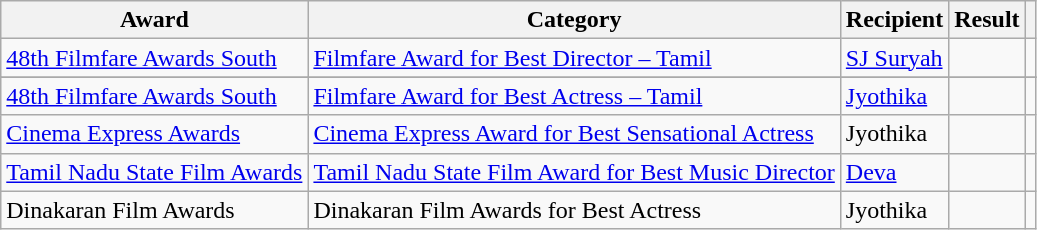<table class="wikitable">
<tr>
<th>Award</th>
<th>Category</th>
<th>Recipient</th>
<th>Result</th>
<th></th>
</tr>
<tr>
<td><a href='#'>48th Filmfare Awards South</a></td>
<td><a href='#'>Filmfare Award for Best Director – Tamil</a></td>
<td><a href='#'>SJ Suryah</a></td>
<td></td>
<td></td>
</tr>
<tr>
</tr>
<tr>
<td><a href='#'>48th Filmfare Awards South</a></td>
<td><a href='#'>Filmfare Award for Best Actress – Tamil</a></td>
<td><a href='#'>Jyothika</a></td>
<td></td>
<td></td>
</tr>
<tr>
<td><a href='#'>Cinema Express Awards</a></td>
<td><a href='#'>Cinema Express Award for Best Sensational Actress</a></td>
<td>Jyothika</td>
<td></td>
<td></td>
</tr>
<tr>
<td><a href='#'>Tamil Nadu State Film Awards</a></td>
<td><a href='#'>Tamil Nadu State Film Award for Best Music Director</a></td>
<td><a href='#'>Deva</a></td>
<td></td>
<td></td>
</tr>
<tr>
<td>Dinakaran Film Awards</td>
<td>Dinakaran Film Awards for Best Actress</td>
<td>Jyothika</td>
<td></td>
<td></td>
</tr>
</table>
